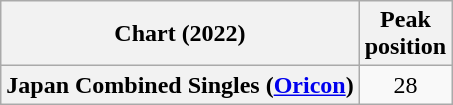<table class="wikitable sortable plainrowheaders" style="text-align:center">
<tr>
<th scope="col">Chart (2022)</th>
<th scope="col">Peak<br>position</th>
</tr>
<tr>
<th scope="row">Japan Combined Singles (<a href='#'>Oricon</a>)</th>
<td>28</td>
</tr>
</table>
